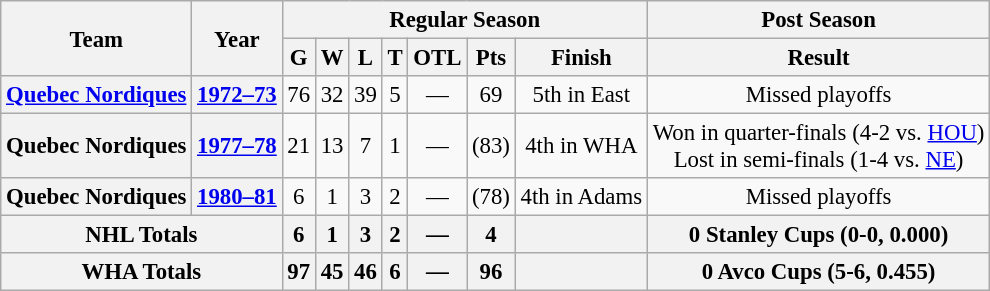<table class="wikitable" style="font-size: 95%; text-align:center;">
<tr>
<th rowspan="2">Team</th>
<th rowspan="2">Year</th>
<th colspan="7">Regular Season</th>
<th colspan="1">Post Season</th>
</tr>
<tr>
<th>G</th>
<th>W</th>
<th>L</th>
<th>T</th>
<th>OTL</th>
<th>Pts</th>
<th>Finish</th>
<th>Result</th>
</tr>
<tr>
<th><a href='#'>Quebec Nordiques</a></th>
<th><a href='#'>1972–73</a></th>
<td>76</td>
<td>32</td>
<td>39</td>
<td>5</td>
<td>—</td>
<td>69</td>
<td>5th in East</td>
<td>Missed playoffs</td>
</tr>
<tr>
<th>Quebec Nordiques</th>
<th><a href='#'>1977–78</a></th>
<td>21</td>
<td>13</td>
<td>7</td>
<td>1</td>
<td>—</td>
<td>(83)</td>
<td>4th in WHA</td>
<td>Won in quarter-finals (4-2 vs. <a href='#'>HOU</a>) <br> Lost in semi-finals (1-4 vs. <a href='#'>NE</a>)</td>
</tr>
<tr>
<th>Quebec Nordiques</th>
<th><a href='#'>1980–81</a></th>
<td>6</td>
<td>1</td>
<td>3</td>
<td>2</td>
<td>—</td>
<td>(78)</td>
<td>4th in Adams</td>
<td>Missed playoffs</td>
</tr>
<tr>
<th colspan="2">NHL Totals</th>
<th>6</th>
<th>1</th>
<th>3</th>
<th>2</th>
<th>—</th>
<th>4</th>
<th></th>
<th>0 Stanley Cups (0-0, 0.000)</th>
</tr>
<tr>
<th colspan="2">WHA Totals</th>
<th>97</th>
<th>45</th>
<th>46</th>
<th>6</th>
<th>—</th>
<th>96</th>
<th></th>
<th>0 Avco Cups (5-6, 0.455)</th>
</tr>
</table>
